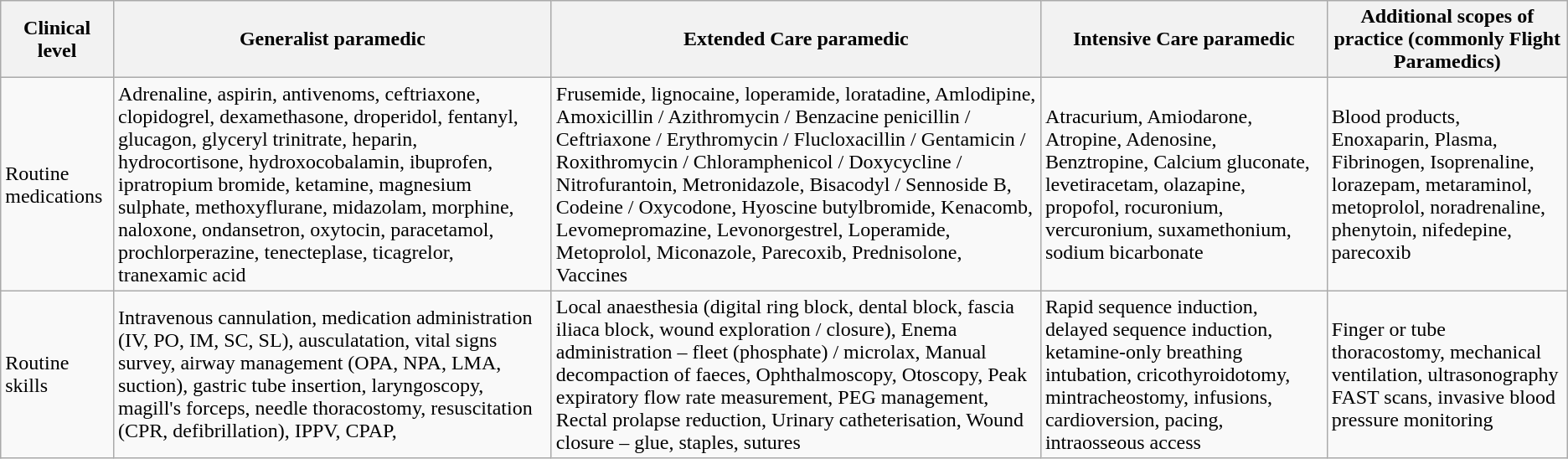<table class="wikitable">
<tr>
<th>Clinical level</th>
<th>Generalist paramedic</th>
<th>Extended Care paramedic</th>
<th>Intensive Care paramedic</th>
<th>Additional scopes of practice (commonly Flight Paramedics)</th>
</tr>
<tr>
<td>Routine medications</td>
<td>Adrenaline, aspirin, antivenoms, ceftriaxone, clopidogrel, dexamethasone, droperidol, fentanyl, glucagon, glyceryl trinitrate, heparin, hydrocortisone, hydroxocobalamin, ibuprofen, ipratropium bromide, ketamine, magnesium sulphate, methoxyflurane, midazolam, morphine, naloxone, ondansetron, oxytocin, paracetamol, prochlorperazine, tenecteplase, ticagrelor, tranexamic acid</td>
<td>Frusemide, lignocaine, loperamide, loratadine, Amlodipine, Amoxicillin / Azithromycin / Benzacine penicillin / Ceftriaxone / Erythromycin / Flucloxacillin / Gentamicin / Roxithromycin / Chloramphenicol / Doxycycline / Nitrofurantoin, Metronidazole, Bisacodyl / Sennoside B, Codeine / Oxycodone, Hyoscine butylbromide, Kenacomb, Levomepromazine, Levonorgestrel, Loperamide, Metoprolol, Miconazole, Parecoxib, Prednisolone, Vaccines</td>
<td>Atracurium, Amiodarone, Atropine, Adenosine, Benztropine, Calcium gluconate, levetiracetam, olazapine, propofol, rocuronium, vercuronium, suxamethonium, sodium bicarbonate</td>
<td>Blood products, Enoxaparin, Plasma, Fibrinogen, Isoprenaline, lorazepam, metaraminol, metoprolol, noradrenaline, phenytoin, nifedepine, parecoxib</td>
</tr>
<tr>
<td>Routine skills</td>
<td>Intravenous cannulation, medication administration (IV, PO, IM, SC, SL), ausculatation, vital signs survey, airway management (OPA, NPA, LMA, suction), gastric tube insertion, laryngoscopy, magill's forceps, needle thoracostomy, resuscitation (CPR, defibrillation), IPPV, CPAP,</td>
<td>Local anaesthesia (digital ring block, dental block, fascia iliaca block, wound exploration / closure), Enema administration – fleet (phosphate) / microlax, Manual decompaction of faeces, Ophthalmoscopy, Otoscopy, Peak expiratory flow rate measurement, PEG management, Rectal prolapse reduction, Urinary catheterisation, Wound closure – glue, staples, sutures</td>
<td>Rapid sequence induction, delayed sequence induction, ketamine-only breathing intubation, cricothyroidotomy, mintracheostomy, infusions, cardioversion, pacing, intraosseous access</td>
<td>Finger or tube thoracostomy, mechanical ventilation, ultrasonography FAST scans, invasive blood pressure monitoring</td>
</tr>
</table>
